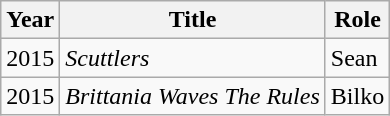<table class="wikitable sortable">
<tr>
<th>Year</th>
<th>Title</th>
<th>Role</th>
</tr>
<tr>
<td>2015</td>
<td><em>Scuttlers</em></td>
<td>Sean</td>
</tr>
<tr>
<td>2015</td>
<td><em>Brittania Waves The Rules</em></td>
<td>Bilko</td>
</tr>
</table>
